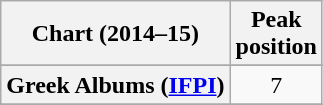<table class="wikitable sortable plainrowheaders" style="text-align:center;">
<tr>
<th scope="col">Chart (2014–15)</th>
<th scope="col">Peak<br>position</th>
</tr>
<tr>
</tr>
<tr>
</tr>
<tr>
</tr>
<tr>
</tr>
<tr>
</tr>
<tr>
<th scope="row">Greek Albums (<a href='#'>IFPI</a>)</th>
<td>7</td>
</tr>
<tr>
</tr>
<tr>
</tr>
<tr>
</tr>
<tr>
</tr>
<tr>
</tr>
<tr>
</tr>
<tr>
</tr>
<tr>
</tr>
<tr>
</tr>
<tr>
</tr>
<tr>
</tr>
<tr>
</tr>
</table>
